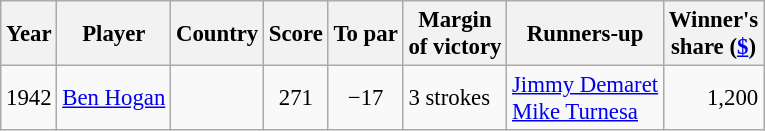<table class="wikitable" style="font-size:95%">
<tr>
<th>Year</th>
<th>Player</th>
<th>Country</th>
<th>Score</th>
<th>To par</th>
<th>Margin<br>of victory</th>
<th>Runners-up</th>
<th>Winner's<br>share (<a href='#'>$</a>)</th>
</tr>
<tr>
<td>1942</td>
<td><a href='#'>Ben Hogan</a></td>
<td></td>
<td align=center>271</td>
<td align=center>−17</td>
<td>3 strokes</td>
<td> <a href='#'>Jimmy Demaret</a><br> <a href='#'>Mike Turnesa</a></td>
<td align=right>1,200</td>
</tr>
</table>
